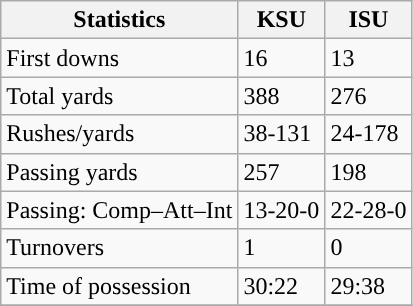<table class="wikitable" style="float: left;">
<tr>
<th>Statistics</th>
<th>KSU</th>
<th>ISU</th>
</tr>
<tr>
<td>First downs</td>
<td>16</td>
<td>13</td>
</tr>
<tr>
<td>Total yards</td>
<td>388</td>
<td>276</td>
</tr>
<tr>
<td>Rushes/yards</td>
<td>38-131</td>
<td>24-178</td>
</tr>
<tr>
<td>Passing yards</td>
<td>257</td>
<td>198</td>
</tr>
<tr>
<td>Passing: Comp–Att–Int</td>
<td>13-20-0</td>
<td>22-28-0</td>
</tr>
<tr>
<td>Turnovers</td>
<td>1</td>
<td>0</td>
</tr>
<tr>
<td>Time of possession</td>
<td>30:22</td>
<td>29:38</td>
</tr>
<tr>
</tr>
</table>
